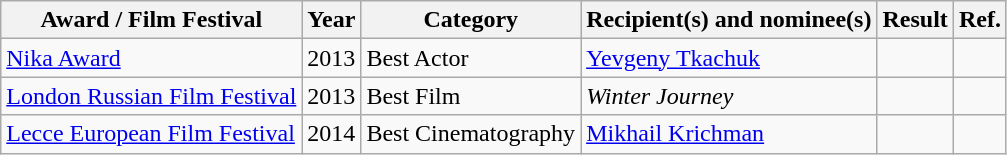<table class="wikitable sortable">
<tr>
<th>Award / Film Festival</th>
<th>Year</th>
<th>Category</th>
<th>Recipient(s) and nominee(s)</th>
<th>Result</th>
<th>Ref.</th>
</tr>
<tr>
<td><a href='#'>Nika Award</a></td>
<td>2013</td>
<td>Best Actor</td>
<td><a href='#'>Yevgeny Tkachuk</a></td>
<td></td>
<td></td>
</tr>
<tr>
<td><a href='#'>London Russian Film Festival</a></td>
<td>2013</td>
<td>Best Film</td>
<td><em>Winter Journey</em></td>
<td></td>
<td></td>
</tr>
<tr>
<td><a href='#'>Lecce European Film Festival</a></td>
<td>2014</td>
<td>Best Cinematography</td>
<td><a href='#'>Mikhail Krichman</a></td>
<td></td>
<td></td>
</tr>
</table>
